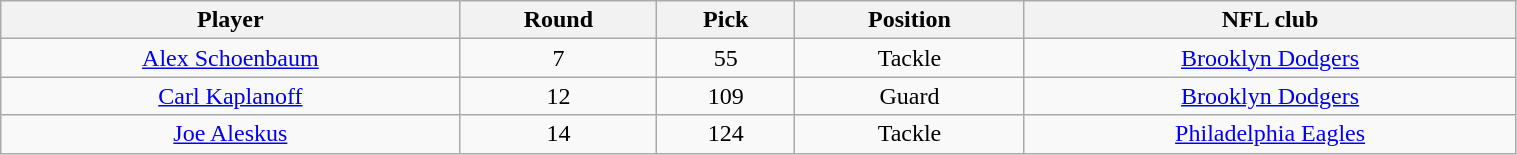<table class="wikitable" width="80%">
<tr>
<th>Player</th>
<th>Round</th>
<th>Pick</th>
<th>Position</th>
<th>NFL club</th>
</tr>
<tr align="center" bgcolor="">
<td><a href='#'>Alex Schoenbaum</a></td>
<td>7</td>
<td>55</td>
<td>Tackle</td>
<td><a href='#'>Brooklyn Dodgers</a></td>
</tr>
<tr align="center" bgcolor="">
<td><a href='#'>Carl Kaplanoff</a></td>
<td>12</td>
<td>109</td>
<td>Guard</td>
<td><a href='#'>Brooklyn Dodgers</a></td>
</tr>
<tr align="center" bgcolor="">
<td><a href='#'>Joe Aleskus</a></td>
<td>14</td>
<td>124</td>
<td>Tackle</td>
<td><a href='#'>Philadelphia Eagles</a></td>
</tr>
</table>
